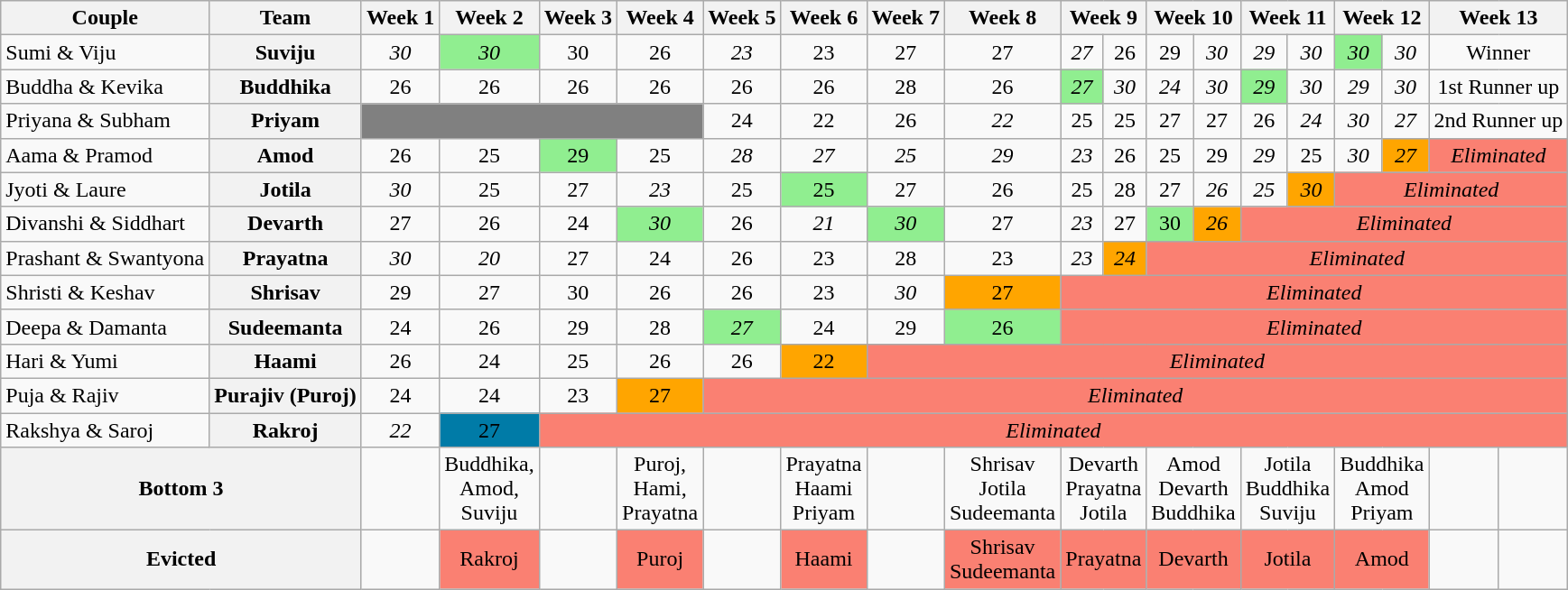<table class="wikitable "  style="width=100%; text-align:center;  white-space:nowrap">
<tr>
<th>Couple</th>
<th>Team</th>
<th>Week 1</th>
<th>Week 2</th>
<th>Week 3</th>
<th>Week 4</th>
<th>Week 5</th>
<th>Week 6</th>
<th>Week 7</th>
<th>Week 8</th>
<th colspan="2">Week 9</th>
<th colspan="2">Week 10</th>
<th colspan="2">Week 11</th>
<th colspan="2">Week 12</th>
<th colspan="2">Week 13</th>
</tr>
<tr>
<td style="text-align:left;">Sumi & Viju</td>
<th>Suviju</th>
<td><span><em>30</em></span></td>
<td style="background:lightgreen; text-align:center;"><span><em>30</em></span></td>
<td>30</td>
<td>26</td>
<td><span><em>23</em></span></td>
<td>23</td>
<td>27</td>
<td>27</td>
<td><span><em>27</em></span></td>
<td>26</td>
<td>29</td>
<td><span><em>30</em></span></td>
<td><span><em>29</em></span></td>
<td><span><em>30</em></span></td>
<td style="background:lightgreen; text-align:center;"><span><em>30</em></span></td>
<td><span><em>30</em></span></td>
<td colspan="2">Winner</td>
</tr>
<tr>
<td style="text-align:left;">Buddha & Kevika</td>
<th>Buddhika</th>
<td>26</td>
<td>26</td>
<td>26</td>
<td>26</td>
<td>26</td>
<td>26</td>
<td>28</td>
<td>26</td>
<td style="background:lightgreen; text-align:center;"><span><em>27</em></span></td>
<td><span><em>30</em></span></td>
<td><span><em>24</em></span></td>
<td><span><em>30</em></span></td>
<td style="background:lightgreen; text-align:center;"><span><em>29</em></span></td>
<td><span><em>30</em></span></td>
<td><span><em>29</em></span></td>
<td><span><em>30</em></span></td>
<td colspan="2">1st Runner up</td>
</tr>
<tr>
<td style="text-align:left;">Priyana & Subham</td>
<th>Priyam</th>
<td colspan="4" style="background:grey; "></td>
<td>24</td>
<td>22</td>
<td>26</td>
<td><span><em>22</em></span></td>
<td>25</td>
<td>25</td>
<td>27</td>
<td>27</td>
<td>26</td>
<td><span><em>24</em></span></td>
<td><span><em>30</em></span></td>
<td><span><em>27</em></span></td>
<td colspan="2">2nd Runner up</td>
</tr>
<tr>
<td style="text-align:left;">Aama & Pramod</td>
<th>Amod</th>
<td>26</td>
<td>25</td>
<td style="background:lightgreen; text-align:center;">29</td>
<td>25</td>
<td><span><em>28</em></span></td>
<td><span><em>27</em></span></td>
<td><span><em>25</em></span></td>
<td><span><em>29</em></span></td>
<td><span><em>23</em></span></td>
<td>26</td>
<td>25</td>
<td>29</td>
<td><span><em>29</em></span></td>
<td>25</td>
<td><span><em>30</em></span></td>
<td style="background:orange;"><span><em>27</em></span></td>
<td colspan="2" style="background:salmon; text-align:center;"><em>Eliminated</em></td>
</tr>
<tr>
<td style="text-align:left;">Jyoti & Laure</td>
<th>Jotila</th>
<td><span><em>30</em></span></td>
<td>25</td>
<td>27</td>
<td><span><em>23</em></span></td>
<td>25</td>
<td style="background:lightgreen; text-align:center;">25</td>
<td>27</td>
<td>26</td>
<td>25</td>
<td>28</td>
<td>27</td>
<td><span><em>26</em></span></td>
<td><span><em>25</em></span></td>
<td style="background:orange;"><span><em>30</em></span></td>
<td colspan="4" style="background:salmon; text-align:center;"><em>Eliminated</em></td>
</tr>
<tr>
<td style="text-align:left;">Divanshi & Siddhart</td>
<th>Devarth</th>
<td>27</td>
<td>26</td>
<td>24</td>
<td style="background:lightgreen; text-align:center;"><span><em>30</em></span></td>
<td>26</td>
<td><span><em>21</em></span></td>
<td style="background:lightgreen; text-align:center;"><span><em>30</em></span></td>
<td>27</td>
<td><span><em>23</em></span></td>
<td>27</td>
<td style="background:lightgreen; text-align:center;">30</td>
<td style="background:orange;"><span><em>26</em></span></td>
<td colspan="6" style="background:salmon; text-align:center;"><em>Eliminated</em></td>
</tr>
<tr>
<td style="text-align:left;">Prashant & Swantyona</td>
<th>Prayatna</th>
<td><span><em>30</em></span></td>
<td><span><em>20</em></span></td>
<td>27</td>
<td>24</td>
<td>26</td>
<td>23</td>
<td>28</td>
<td>23</td>
<td><span><em>23</em></span></td>
<td style="background:orange;"><span><em>24</em></span></td>
<td colspan="8" style="background:salmon; text-align:center;"><em>Eliminated</em></td>
</tr>
<tr>
<td style="text-align:left;">Shristi & Keshav</td>
<th>Shrisav</th>
<td>29</td>
<td>27</td>
<td>30</td>
<td>26</td>
<td>26</td>
<td>23</td>
<td><span><em>30</em></span></td>
<td style="background:orange;">27</td>
<td colspan="10" style="background:salmon; text-align:center;"><em>Eliminated</em></td>
</tr>
<tr>
<td style="text-align:left;">Deepa & Damanta</td>
<th>Sudeemanta</th>
<td>24</td>
<td>26</td>
<td>29</td>
<td>28</td>
<td style="background:lightgreen; text-align:center;"><span><em>27</em></span></td>
<td>24</td>
<td>29</td>
<td style="background:lightgreen; text-align:center;">26</td>
<td colspan="10" style="background:salmon; text-align:center;"><em>Eliminated</em></td>
</tr>
<tr>
<td style="text-align:left;">Hari & Yumi</td>
<th>Haami</th>
<td>26</td>
<td>24</td>
<td>25</td>
<td>26</td>
<td>26</td>
<td style="background:orange; text-align:center;">22</td>
<td colspan="12" style="background:salmon; text-align:center;"><em>Eliminated</em></td>
</tr>
<tr>
<td style="text-align:left;">Puja & Rajiv</td>
<th>Purajiv (Puroj)</th>
<td>24</td>
<td>24</td>
<td>23</td>
<td style="background:orange; text-align:center;">27</td>
<td colspan="14" style="background:salmon; text-align:center;"><em>Eliminated</em></td>
</tr>
<tr>
<td style="text-align:left;">Rakshya & Saroj</td>
<th>Rakroj</th>
<td><span><em>22</em></span></td>
<td style="background:#007BA7; ">27</td>
<td colspan="16" style="background:salmon; text-align:center;"><em>Eliminated</em></td>
</tr>
<tr>
<th colspan="2">Bottom 3</th>
<td></td>
<td>Buddhika,<br>Amod,<br>Suviju</td>
<td></td>
<td>Puroj,<br>Hami,<br>Prayatna</td>
<td></td>
<td>Prayatna<br>Haami<br>Priyam</td>
<td></td>
<td>Shrisav <br>Jotila<br> Sudeemanta</td>
<td colspan="2">Devarth<br>Prayatna<br>Jotila</td>
<td colspan="2">Amod<br>Devarth<br>Buddhika</td>
<td colspan="2">Jotila<br>Buddhika<br>Suviju</td>
<td colspan="2">Buddhika<br>Amod<br>Priyam</td>
<td></td>
<td></td>
</tr>
<tr>
<th colspan="2">Evicted</th>
<td></td>
<td style="background:salmon; text-align:center;">Rakroj</td>
<td></td>
<td style="background:salmon; text-align:center;">Puroj</td>
<td></td>
<td style="background:salmon; text-align:center;">Haami</td>
<td></td>
<td style="background:salmon; text-align:center;">Shrisav <br>Sudeemanta</td>
<td colspan="2" style="background:salmon; text-align:center;">Prayatna</td>
<td colspan="2" style="background:salmon; text-align:center;">Devarth</td>
<td colspan="2" style="background:salmon; text-align:center;">Jotila</td>
<td colspan="2" style="background:salmon; text-align:center;">Amod</td>
<td></td>
<td></td>
</tr>
</table>
